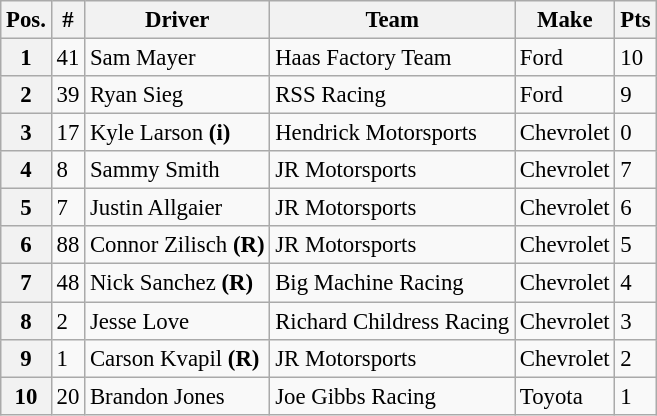<table class="wikitable" style="font-size:95%">
<tr>
<th>Pos.</th>
<th>#</th>
<th>Driver</th>
<th>Team</th>
<th>Make</th>
<th>Pts</th>
</tr>
<tr>
<th>1</th>
<td>41</td>
<td>Sam Mayer</td>
<td>Haas Factory Team</td>
<td>Ford</td>
<td>10</td>
</tr>
<tr>
<th>2</th>
<td>39</td>
<td>Ryan Sieg</td>
<td>RSS Racing</td>
<td>Ford</td>
<td>9</td>
</tr>
<tr>
<th>3</th>
<td>17</td>
<td>Kyle Larson <strong>(i)</strong></td>
<td>Hendrick Motorsports</td>
<td>Chevrolet</td>
<td>0</td>
</tr>
<tr>
<th>4</th>
<td>8</td>
<td>Sammy Smith</td>
<td>JR Motorsports</td>
<td>Chevrolet</td>
<td>7</td>
</tr>
<tr>
<th>5</th>
<td>7</td>
<td>Justin Allgaier</td>
<td>JR Motorsports</td>
<td>Chevrolet</td>
<td>6</td>
</tr>
<tr>
<th>6</th>
<td>88</td>
<td>Connor Zilisch <strong>(R)</strong></td>
<td>JR Motorsports</td>
<td>Chevrolet</td>
<td>5</td>
</tr>
<tr>
<th>7</th>
<td>48</td>
<td>Nick Sanchez <strong>(R)</strong></td>
<td>Big Machine Racing</td>
<td>Chevrolet</td>
<td>4</td>
</tr>
<tr>
<th>8</th>
<td>2</td>
<td>Jesse Love</td>
<td>Richard Childress Racing</td>
<td>Chevrolet</td>
<td>3</td>
</tr>
<tr>
<th>9</th>
<td>1</td>
<td>Carson Kvapil <strong>(R)</strong></td>
<td>JR Motorsports</td>
<td>Chevrolet</td>
<td>2</td>
</tr>
<tr>
<th>10</th>
<td>20</td>
<td>Brandon Jones</td>
<td>Joe Gibbs Racing</td>
<td>Toyota</td>
<td>1</td>
</tr>
</table>
